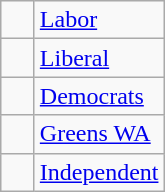<table class="wikitable">
<tr>
<td width=15 > </td>
<td><a href='#'>Labor</a></td>
</tr>
<tr>
<td width=15 > </td>
<td><a href='#'>Liberal</a></td>
</tr>
<tr>
<td width=15 > </td>
<td><a href='#'>Democrats</a></td>
</tr>
<tr>
<td width=15 > </td>
<td><a href='#'>Greens WA</a></td>
</tr>
<tr>
<td width=15 > </td>
<td><a href='#'>Independent</a></td>
</tr>
</table>
